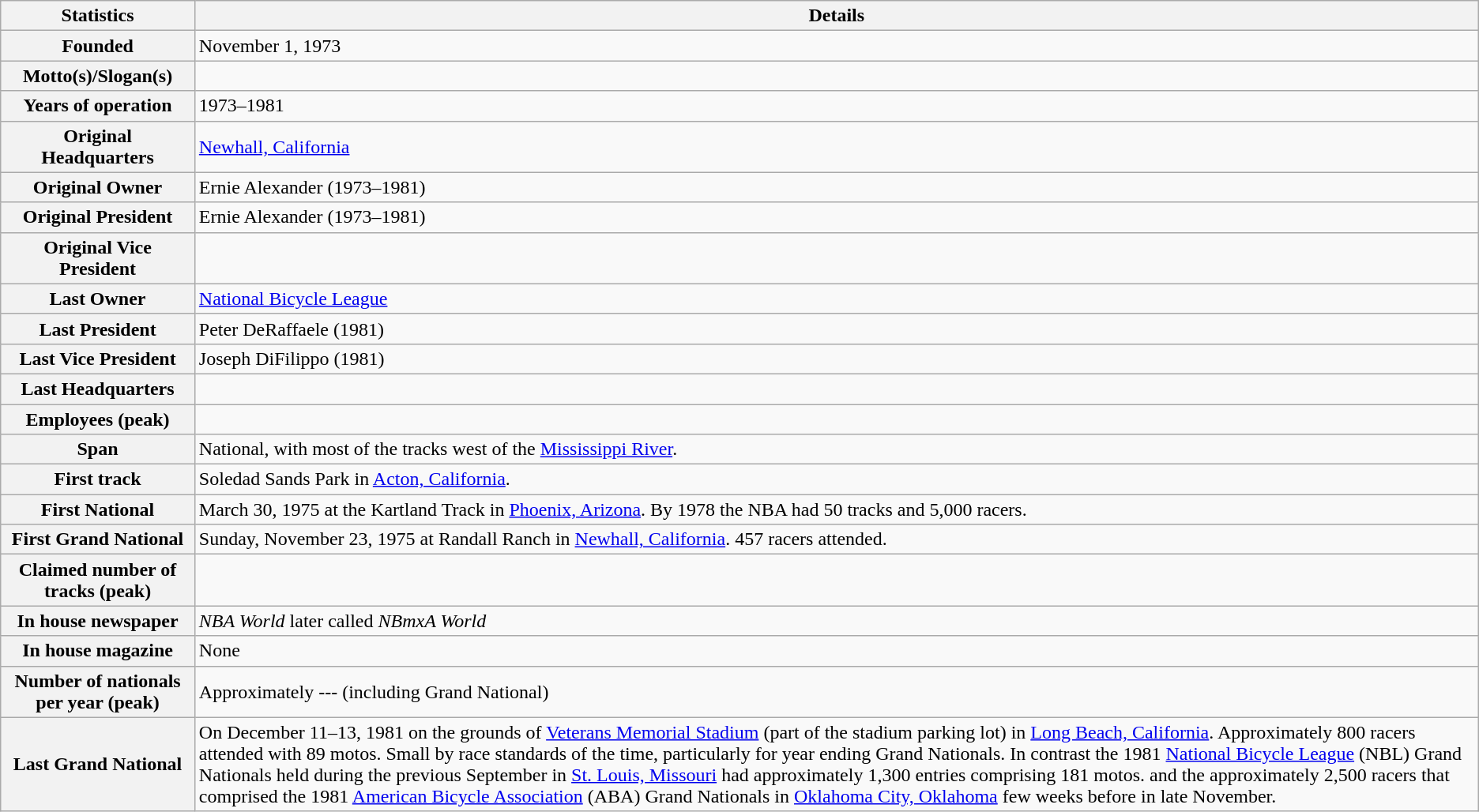<table class="wikitable">
<tr>
<th>Statistics</th>
<th>Details</th>
</tr>
<tr>
<th>Founded</th>
<td>November 1, 1973</td>
</tr>
<tr>
<th>Motto(s)/Slogan(s)</th>
<td></td>
</tr>
<tr>
<th>Years of operation</th>
<td>1973–1981</td>
</tr>
<tr>
<th>Original Headquarters</th>
<td><a href='#'>Newhall, California</a></td>
</tr>
<tr>
<th>Original Owner</th>
<td>Ernie Alexander (1973–1981)</td>
</tr>
<tr>
<th>Original President</th>
<td>Ernie Alexander (1973–1981)</td>
</tr>
<tr>
<th>Original Vice President</th>
<td></td>
</tr>
<tr>
<th>Last Owner</th>
<td><a href='#'>National Bicycle League</a></td>
</tr>
<tr>
<th>Last President</th>
<td>Peter DeRaffaele (1981)</td>
</tr>
<tr>
<th>Last Vice President</th>
<td>Joseph DiFilippo (1981)</td>
</tr>
<tr>
<th>Last Headquarters</th>
<td></td>
</tr>
<tr>
<th>Employees (peak)</th>
<td></td>
</tr>
<tr>
<th>Span</th>
<td>National, with most of the tracks west of the <a href='#'>Mississippi River</a>.</td>
</tr>
<tr>
<th>First track</th>
<td>Soledad Sands Park in <a href='#'>Acton, California</a>.</td>
</tr>
<tr>
<th>First National</th>
<td>March 30, 1975 at the Kartland Track in <a href='#'>Phoenix, Arizona</a>. By 1978 the NBA had 50 tracks and 5,000 racers.</td>
</tr>
<tr>
<th>First Grand National</th>
<td>Sunday, November 23, 1975 at Randall Ranch in <a href='#'>Newhall, California</a>. 457 racers attended.</td>
</tr>
<tr>
<th>Claimed number of tracks (peak)</th>
<td></td>
</tr>
<tr>
<th>In house newspaper</th>
<td><em>NBA World</em>  later called <em>NBmxA World</em></td>
</tr>
<tr>
<th>In house magazine</th>
<td>None</td>
</tr>
<tr>
<th>Number of nationals per year (peak)</th>
<td>Approximately --- (including Grand National)</td>
</tr>
<tr>
<th>Last Grand National</th>
<td>On December 11–13, 1981 on the grounds of <a href='#'>Veterans Memorial Stadium</a> (part of the stadium parking lot) in <a href='#'>Long Beach, California</a>. Approximately 800 racers attended with 89 motos. Small by race standards of the time, particularly for year ending Grand Nationals. In contrast the 1981 <a href='#'>National Bicycle League</a> (NBL) Grand Nationals held during the previous September in <a href='#'>St. Louis, Missouri</a>  had approximately 1,300 entries comprising 181 motos. and the approximately 2,500 racers that comprised the 1981 <a href='#'>American Bicycle Association</a> (ABA) Grand Nationals in <a href='#'>Oklahoma City, Oklahoma</a> few weeks before in late November.</td>
</tr>
</table>
